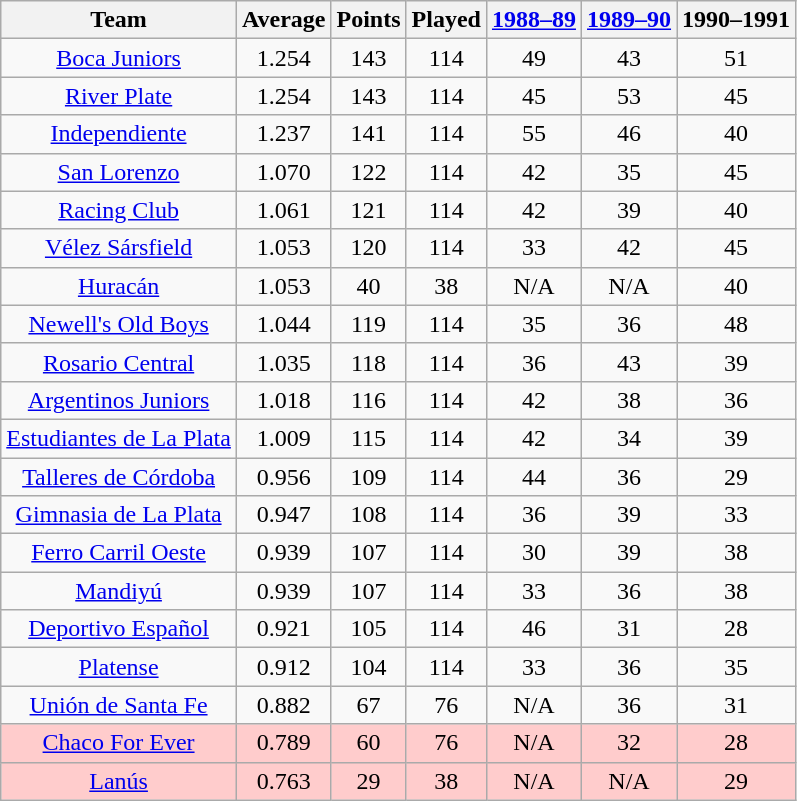<table class="wikitable" style="text-align:center">
<tr>
<th>Team</th>
<th>Average</th>
<th>Points</th>
<th>Played</th>
<th><a href='#'>1988–89</a></th>
<th><a href='#'>1989–90</a></th>
<th>1990–1991</th>
</tr>
<tr>
<td><a href='#'>Boca Juniors</a></td>
<td>1.254</td>
<td>143</td>
<td>114</td>
<td>49</td>
<td>43</td>
<td>51</td>
</tr>
<tr>
<td><a href='#'>River Plate</a></td>
<td>1.254</td>
<td>143</td>
<td>114</td>
<td>45</td>
<td>53</td>
<td>45</td>
</tr>
<tr>
<td><a href='#'>Independiente</a></td>
<td>1.237</td>
<td>141</td>
<td>114</td>
<td>55</td>
<td>46</td>
<td>40</td>
</tr>
<tr>
<td><a href='#'>San Lorenzo</a></td>
<td>1.070</td>
<td>122</td>
<td>114</td>
<td>42</td>
<td>35</td>
<td>45</td>
</tr>
<tr>
<td><a href='#'>Racing Club</a></td>
<td>1.061</td>
<td>121</td>
<td>114</td>
<td>42</td>
<td>39</td>
<td>40</td>
</tr>
<tr>
<td><a href='#'>Vélez Sársfield</a></td>
<td>1.053</td>
<td>120</td>
<td>114</td>
<td>33</td>
<td>42</td>
<td>45</td>
</tr>
<tr>
<td><a href='#'>Huracán</a></td>
<td>1.053</td>
<td>40</td>
<td>38</td>
<td>N/A</td>
<td>N/A</td>
<td>40</td>
</tr>
<tr>
<td><a href='#'>Newell's Old Boys</a></td>
<td>1.044</td>
<td>119</td>
<td>114</td>
<td>35</td>
<td>36</td>
<td>48</td>
</tr>
<tr>
<td><a href='#'>Rosario Central</a></td>
<td>1.035</td>
<td>118</td>
<td>114</td>
<td>36</td>
<td>43</td>
<td>39</td>
</tr>
<tr>
<td><a href='#'>Argentinos Juniors</a></td>
<td>1.018</td>
<td>116</td>
<td>114</td>
<td>42</td>
<td>38</td>
<td>36</td>
</tr>
<tr>
<td><a href='#'>Estudiantes de La Plata</a></td>
<td>1.009</td>
<td>115</td>
<td>114</td>
<td>42</td>
<td>34</td>
<td>39</td>
</tr>
<tr>
<td><a href='#'>Talleres de Córdoba</a></td>
<td>0.956</td>
<td>109</td>
<td>114</td>
<td>44</td>
<td>36</td>
<td>29</td>
</tr>
<tr>
<td><a href='#'>Gimnasia de La Plata</a></td>
<td>0.947</td>
<td>108</td>
<td>114</td>
<td>36</td>
<td>39</td>
<td>33</td>
</tr>
<tr>
<td><a href='#'>Ferro Carril Oeste</a></td>
<td>0.939</td>
<td>107</td>
<td>114</td>
<td>30</td>
<td>39</td>
<td>38</td>
</tr>
<tr>
<td><a href='#'>Mandiyú</a></td>
<td>0.939</td>
<td>107</td>
<td>114</td>
<td>33</td>
<td>36</td>
<td>38</td>
</tr>
<tr>
<td><a href='#'>Deportivo Español</a></td>
<td>0.921</td>
<td>105</td>
<td>114</td>
<td>46</td>
<td>31</td>
<td>28</td>
</tr>
<tr>
<td><a href='#'>Platense</a></td>
<td>0.912</td>
<td>104</td>
<td>114</td>
<td>33</td>
<td>36</td>
<td>35</td>
</tr>
<tr>
<td><a href='#'>Unión de Santa Fe</a></td>
<td>0.882</td>
<td>67</td>
<td>76</td>
<td>N/A</td>
<td>36</td>
<td>31</td>
</tr>
<tr bgcolor="FFCCCC">
<td><a href='#'>Chaco For Ever</a></td>
<td>0.789</td>
<td>60</td>
<td>76</td>
<td>N/A</td>
<td>32</td>
<td>28</td>
</tr>
<tr bgcolor="FFCCCC">
<td><a href='#'>Lanús</a></td>
<td>0.763</td>
<td>29</td>
<td>38</td>
<td>N/A</td>
<td>N/A</td>
<td>29</td>
</tr>
</table>
